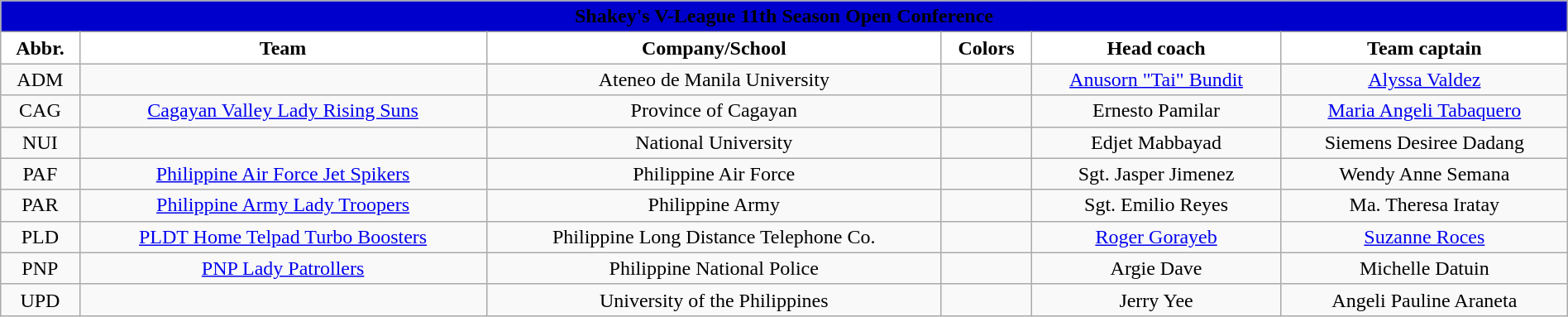<table class="wikitable" style="width:100%; text-align:left">
<tr>
<th style=background:#0000CD colspan=6><span>Shakey's V-League 11th Season Open Conference</span></th>
</tr>
<tr>
<th style="background:white">Abbr.</th>
<th style="background:white">Team</th>
<th style="background:white">Company/School</th>
<th style="background:white">Colors</th>
<th style="background:white">Head coach</th>
<th style="background:white">Team captain</th>
</tr>
<tr>
<td align=center>ADM</td>
<td align=center></td>
<td align=center>Ateneo de Manila University</td>
<td align=center> </td>
<td align=center> <a href='#'>Anusorn "Tai" Bundit</a></td>
<td align=center><a href='#'>Alyssa Valdez</a></td>
</tr>
<tr>
<td align=center>CAG</td>
<td align=center><a href='#'>Cagayan Valley Lady Rising Suns</a></td>
<td align=center>Province of Cagayan</td>
<td align=center> </td>
<td align=center> Ernesto Pamilar</td>
<td align=center><a href='#'>Maria Angeli Tabaquero</a></td>
</tr>
<tr>
<td align=center>NUI</td>
<td align=center></td>
<td align=center>National University</td>
<td align=center> </td>
<td align=center> Edjet Mabbayad</td>
<td align=center>Siemens Desiree Dadang</td>
</tr>
<tr>
<td align=center>PAF</td>
<td align=center><a href='#'>Philippine Air Force Jet Spikers</a></td>
<td align=center>Philippine Air Force</td>
<td align=center> </td>
<td align=center> Sgt. Jasper Jimenez</td>
<td align=center>Wendy Anne Semana</td>
</tr>
<tr>
<td align=center>PAR</td>
<td align=center><a href='#'>Philippine Army Lady Troopers</a></td>
<td align=center>Philippine Army</td>
<td align=center> </td>
<td align=center> Sgt. Emilio Reyes</td>
<td align=center>Ma. Theresa Iratay</td>
</tr>
<tr>
<td align=center>PLD</td>
<td align=center><a href='#'>PLDT Home Telpad Turbo Boosters</a></td>
<td align=center>Philippine Long Distance Telephone Co.</td>
<td align=center> </td>
<td align=center> <a href='#'>Roger Gorayeb</a></td>
<td align=center><a href='#'>Suzanne Roces</a></td>
</tr>
<tr>
<td align=center>PNP</td>
<td align=center><a href='#'>PNP Lady Patrollers</a></td>
<td align=center>Philippine National Police</td>
<td align=center> </td>
<td align=center> Argie Dave</td>
<td align=center>Michelle Datuin</td>
</tr>
<tr>
<td align=center>UPD</td>
<td align=center></td>
<td align=center>University of the Philippines</td>
<td align=center> </td>
<td align=center> Jerry Yee</td>
<td align=center>Angeli Pauline Araneta</td>
</tr>
</table>
